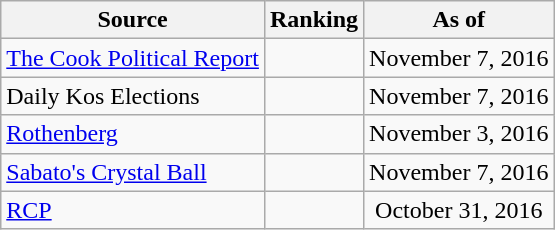<table class="wikitable" style="text-align:center">
<tr>
<th>Source</th>
<th>Ranking</th>
<th>As of</th>
</tr>
<tr>
<td align=left><a href='#'>The Cook Political Report</a></td>
<td></td>
<td>November 7, 2016</td>
</tr>
<tr>
<td align=left>Daily Kos Elections</td>
<td></td>
<td>November 7, 2016</td>
</tr>
<tr>
<td align=left><a href='#'>Rothenberg</a></td>
<td></td>
<td>November 3, 2016</td>
</tr>
<tr>
<td align=left><a href='#'>Sabato's Crystal Ball</a></td>
<td></td>
<td>November 7, 2016</td>
</tr>
<tr>
<td align="left"><a href='#'>RCP</a></td>
<td></td>
<td>October 31, 2016</td>
</tr>
</table>
